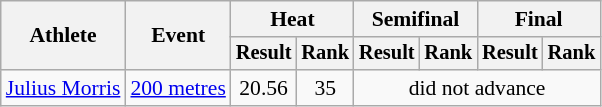<table class="wikitable" style="font-size:90%">
<tr>
<th rowspan="2">Athlete</th>
<th rowspan="2">Event</th>
<th colspan="2">Heat</th>
<th colspan="2">Semifinal</th>
<th colspan="2">Final</th>
</tr>
<tr style="font-size:95%">
<th>Result</th>
<th>Rank</th>
<th>Result</th>
<th>Rank</th>
<th>Result</th>
<th>Rank</th>
</tr>
<tr style=text-align:center>
<td style=text-align:left><a href='#'>Julius Morris</a></td>
<td style=text-align:left><a href='#'>200 metres</a></td>
<td>20.56</td>
<td>35</td>
<td colspan=4>did not advance</td>
</tr>
</table>
